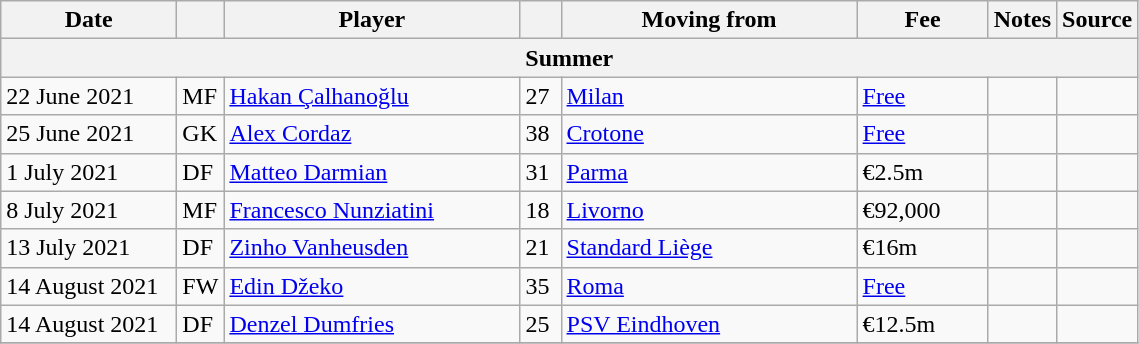<table class="wikitable sortable">
<tr>
<th style="width:110px;">Date</th>
<th style="width:20px;"></th>
<th style="width:190px;">Player</th>
<th style="width:20px;"></th>
<th style="width:190px;">Moving from</th>
<th style="width:80px;" class="unsortable">Fee</th>
<th style="width:20px;" class="unsortable">Notes</th>
<th style="width:20px;">Source</th>
</tr>
<tr>
<th colspan=8>Summer</th>
</tr>
<tr>
<td>22 June 2021</td>
<td>MF</td>
<td> <a href='#'>Hakan Çalhanoğlu</a></td>
<td>27</td>
<td> <a href='#'>Milan</a></td>
<td><a href='#'>Free</a></td>
<td></td>
<td></td>
</tr>
<tr>
<td>25 June 2021</td>
<td>GK</td>
<td> <a href='#'>Alex Cordaz</a></td>
<td>38</td>
<td> <a href='#'>Crotone</a></td>
<td><a href='#'>Free</a></td>
<td></td>
<td></td>
</tr>
<tr>
<td>1 July 2021</td>
<td>DF</td>
<td> <a href='#'>Matteo Darmian</a></td>
<td>31</td>
<td> <a href='#'>Parma</a></td>
<td>€2.5m</td>
<td></td>
<td></td>
</tr>
<tr>
<td>8 July 2021</td>
<td>MF</td>
<td> <a href='#'>Francesco Nunziatini</a></td>
<td>18</td>
<td> <a href='#'>Livorno</a></td>
<td>€92,000</td>
<td></td>
<td></td>
</tr>
<tr>
<td>13 July 2021</td>
<td>DF</td>
<td> <a href='#'>Zinho Vanheusden</a></td>
<td>21</td>
<td> <a href='#'>Standard Liège</a></td>
<td>€16m</td>
<td></td>
<td></td>
</tr>
<tr>
<td>14 August 2021</td>
<td>FW</td>
<td> <a href='#'>Edin Džeko</a></td>
<td>35</td>
<td> <a href='#'>Roma</a></td>
<td><a href='#'>Free</a></td>
<td></td>
<td></td>
</tr>
<tr>
<td>14 August 2021</td>
<td>DF</td>
<td> <a href='#'>Denzel Dumfries</a></td>
<td>25</td>
<td> <a href='#'>PSV Eindhoven</a></td>
<td>€12.5m</td>
<td></td>
<td></td>
</tr>
<tr>
</tr>
</table>
